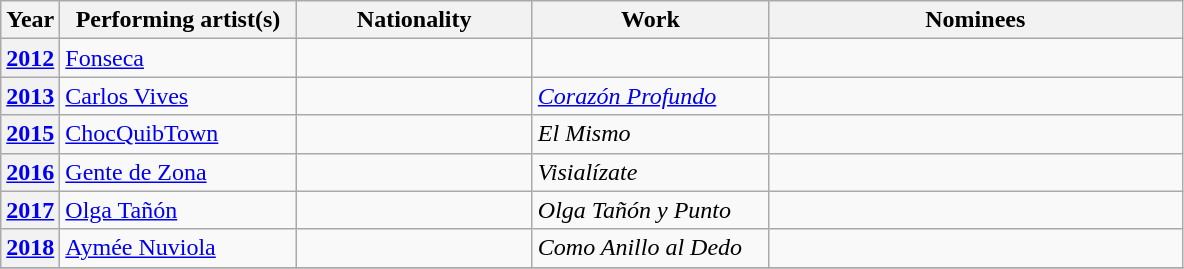<table class="wikitable">
<tr>
<th width="5%">Year</th>
<th width="20%">Performing artist(s)</th>
<th width="20%">Nationality</th>
<th width="20%">Work</th>
<th width="40%">Nominees</th>
</tr>
<tr>
<th style="text-align:center;" scope="row"><a href='#'>2012</a></th>
<td scope="row"><a href='#'>Fonseca</a></td>
<td scope="row"></td>
<td scope="row"></td>
<td></td>
</tr>
<tr>
<th style="text-align:center;" scope="row"><a href='#'>2013</a></th>
<td scope="row"><a href='#'>Carlos Vives</a></td>
<td scope="row"></td>
<td scope="row"><em><a href='#'>Corazón Profundo</a></em></td>
<td></td>
</tr>
<tr>
<th style="text-align:center;" scope="row"><a href='#'>2015</a></th>
<td scope="row"><a href='#'>ChocQuibTown</a></td>
<td scope="row"></td>
<td scope="row"><em>El Mismo</em></td>
<td></td>
</tr>
<tr>
<th style="text-align:center;" scope="row"><a href='#'>2016</a></th>
<td scope="row"><a href='#'>Gente de Zona</a></td>
<td scope="row"></td>
<td scope="row"><em>Visialízate</em></td>
<td></td>
</tr>
<tr>
<th style="text-align:center;" scope="row"><a href='#'>2017</a></th>
<td scope="row"><a href='#'>Olga Tañón</a></td>
<td scope="row"></td>
<td scope="row"><em>Olga Tañón y Punto</em></td>
<td></td>
</tr>
<tr>
<th style="text-align:center;" scope="row"><a href='#'>2018</a><br></th>
<td scope="row"><a href='#'>Aymée Nuviola</a></td>
<td scope="row"></td>
<td scope="row"><em>Como Anillo al Dedo</em></td>
<td></td>
</tr>
<tr>
</tr>
</table>
